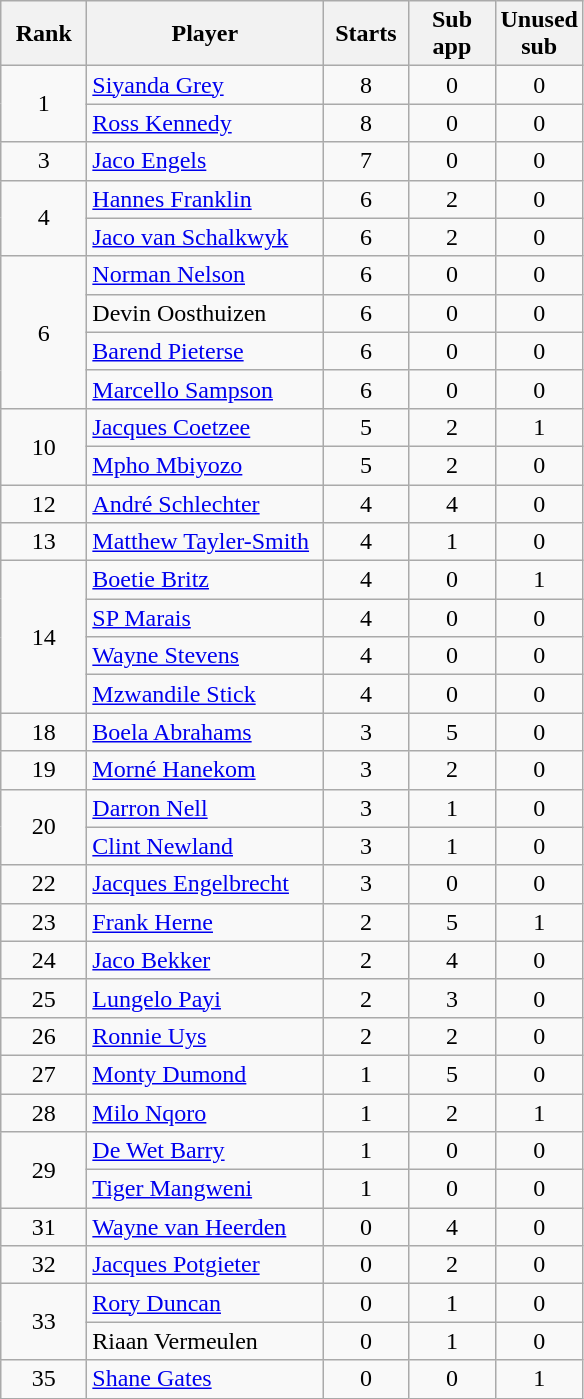<table class="wikitable"  style="text-align: center;">
<tr>
<th style="width:50px;">Rank</th>
<th style="width:150px;">Player</th>
<th style="width:50px;">Starts</th>
<th style="width:50px;">Sub app</th>
<th style="width:50px;">Unused sub</th>
</tr>
<tr>
<td rowspan=2>1</td>
<td align=left><a href='#'>Siyanda Grey</a></td>
<td>8</td>
<td>0</td>
<td>0</td>
</tr>
<tr>
<td style="text-align:left;"><a href='#'>Ross Kennedy</a></td>
<td>8</td>
<td>0</td>
<td>0</td>
</tr>
<tr>
<td>3</td>
<td align=left><a href='#'>Jaco Engels</a></td>
<td>7</td>
<td>0</td>
<td>0</td>
</tr>
<tr>
<td rowspan=2>4</td>
<td align=left><a href='#'>Hannes Franklin</a></td>
<td>6</td>
<td>2</td>
<td>0</td>
</tr>
<tr>
<td style="text-align:left;"><a href='#'>Jaco van Schalkwyk</a></td>
<td>6</td>
<td>2</td>
<td>0</td>
</tr>
<tr>
<td rowspan=4>6</td>
<td align=left><a href='#'>Norman Nelson</a></td>
<td>6</td>
<td>0</td>
<td>0</td>
</tr>
<tr>
<td style="text-align:left;">Devin Oosthuizen</td>
<td>6</td>
<td>0</td>
<td>0</td>
</tr>
<tr>
<td style="text-align:left;"><a href='#'>Barend Pieterse</a></td>
<td>6</td>
<td>0</td>
<td>0</td>
</tr>
<tr>
<td style="text-align:left;"><a href='#'>Marcello Sampson</a></td>
<td>6</td>
<td>0</td>
<td>0</td>
</tr>
<tr>
<td rowspan=2>10</td>
<td align=left><a href='#'>Jacques Coetzee</a></td>
<td>5</td>
<td>2</td>
<td>1</td>
</tr>
<tr>
<td style="text-align:left;"><a href='#'>Mpho Mbiyozo</a></td>
<td>5</td>
<td>2</td>
<td>0</td>
</tr>
<tr>
<td>12</td>
<td align=left><a href='#'>André Schlechter</a></td>
<td>4</td>
<td>4</td>
<td>0</td>
</tr>
<tr>
<td>13</td>
<td align=left><a href='#'>Matthew Tayler-Smith</a></td>
<td>4</td>
<td>1</td>
<td>0</td>
</tr>
<tr>
<td rowspan=4>14</td>
<td align=left><a href='#'>Boetie Britz</a></td>
<td>4</td>
<td>0</td>
<td>1</td>
</tr>
<tr>
<td style="text-align:left;"><a href='#'>SP Marais</a></td>
<td>4</td>
<td>0</td>
<td>0</td>
</tr>
<tr>
<td style="text-align:left;"><a href='#'>Wayne Stevens</a></td>
<td>4</td>
<td>0</td>
<td>0</td>
</tr>
<tr>
<td style="text-align:left;"><a href='#'>Mzwandile Stick</a></td>
<td>4</td>
<td>0</td>
<td>0</td>
</tr>
<tr>
<td>18</td>
<td align=left><a href='#'>Boela Abrahams</a></td>
<td>3</td>
<td>5</td>
<td>0</td>
</tr>
<tr>
<td>19</td>
<td align=left><a href='#'>Morné Hanekom</a></td>
<td>3</td>
<td>2</td>
<td>0</td>
</tr>
<tr>
<td rowspan=2>20</td>
<td align=left><a href='#'>Darron Nell</a></td>
<td>3</td>
<td>1</td>
<td>0</td>
</tr>
<tr>
<td style="text-align:left;"><a href='#'>Clint Newland</a></td>
<td>3</td>
<td>1</td>
<td>0</td>
</tr>
<tr>
<td>22</td>
<td align=left><a href='#'>Jacques Engelbrecht</a></td>
<td>3</td>
<td>0</td>
<td>0</td>
</tr>
<tr>
<td>23</td>
<td align=left><a href='#'>Frank Herne</a></td>
<td>2</td>
<td>5</td>
<td>1</td>
</tr>
<tr>
<td>24</td>
<td align=left><a href='#'>Jaco Bekker</a></td>
<td>2</td>
<td>4</td>
<td>0</td>
</tr>
<tr>
<td>25</td>
<td align=left><a href='#'>Lungelo Payi</a></td>
<td>2</td>
<td>3</td>
<td>0</td>
</tr>
<tr>
<td>26</td>
<td align=left><a href='#'>Ronnie Uys</a></td>
<td>2</td>
<td>2</td>
<td>0</td>
</tr>
<tr>
<td>27</td>
<td align=left><a href='#'>Monty Dumond</a></td>
<td>1</td>
<td>5</td>
<td>0</td>
</tr>
<tr>
<td>28</td>
<td align=left><a href='#'>Milo Nqoro</a></td>
<td>1</td>
<td>2</td>
<td>1</td>
</tr>
<tr>
<td rowspan=2>29</td>
<td align=left><a href='#'>De Wet Barry</a></td>
<td>1</td>
<td>0</td>
<td>0</td>
</tr>
<tr>
<td style="text-align:left;"><a href='#'>Tiger Mangweni</a></td>
<td>1</td>
<td>0</td>
<td>0</td>
</tr>
<tr>
<td>31</td>
<td align=left><a href='#'>Wayne van Heerden</a></td>
<td>0</td>
<td>4</td>
<td>0</td>
</tr>
<tr>
<td>32</td>
<td align=left><a href='#'>Jacques Potgieter</a></td>
<td>0</td>
<td>2</td>
<td>0</td>
</tr>
<tr>
<td rowspan=2>33</td>
<td align=left><a href='#'>Rory Duncan</a></td>
<td>0</td>
<td>1</td>
<td>0</td>
</tr>
<tr>
<td style="text-align:left;">Riaan Vermeulen</td>
<td>0</td>
<td>1</td>
<td>0</td>
</tr>
<tr>
<td>35</td>
<td align=left><a href='#'>Shane Gates</a></td>
<td>0</td>
<td>0</td>
<td>1</td>
</tr>
</table>
